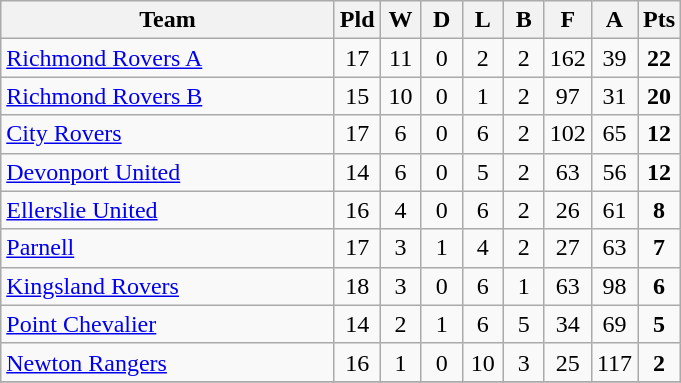<table class="wikitable" style="text-align:center;">
<tr>
<th width=215>Team</th>
<th width=20 abbr="Played">Pld</th>
<th width=20 abbr="Won">W</th>
<th width=20 abbr="Drawn">D</th>
<th width=20 abbr="Lost">L</th>
<th width=20 abbr="Bye">B</th>
<th width=20 abbr="For">F</th>
<th width=20 abbr="Against">A</th>
<th width=20 abbr="Points">Pts</th>
</tr>
<tr>
<td style="text-align:left;"><a href='#'>Richmond Rovers A</a></td>
<td>17</td>
<td>11</td>
<td>0</td>
<td>2</td>
<td>2</td>
<td>162</td>
<td>39</td>
<td><strong>22</strong></td>
</tr>
<tr>
<td style="text-align:left;"><a href='#'>Richmond Rovers B</a></td>
<td>15</td>
<td>10</td>
<td>0</td>
<td>1</td>
<td>2</td>
<td>97</td>
<td>31</td>
<td><strong>20</strong></td>
</tr>
<tr>
<td style="text-align:left;"><a href='#'>City Rovers</a></td>
<td>17</td>
<td>6</td>
<td>0</td>
<td>6</td>
<td>2</td>
<td>102</td>
<td>65</td>
<td><strong>12</strong></td>
</tr>
<tr>
<td style="text-align:left;"><a href='#'>Devonport United</a></td>
<td>14</td>
<td>6</td>
<td>0</td>
<td>5</td>
<td>2</td>
<td>63</td>
<td>56</td>
<td><strong>12</strong></td>
</tr>
<tr>
<td style="text-align:left;"><a href='#'>Ellerslie United</a></td>
<td>16</td>
<td>4</td>
<td>0</td>
<td>6</td>
<td>2</td>
<td>26</td>
<td>61</td>
<td><strong>8</strong></td>
</tr>
<tr>
<td style="text-align:left;"><a href='#'>Parnell</a></td>
<td>17</td>
<td>3</td>
<td>1</td>
<td>4</td>
<td>2</td>
<td>27</td>
<td>63</td>
<td><strong>7</strong></td>
</tr>
<tr>
<td style="text-align:left;"><a href='#'>Kingsland Rovers</a></td>
<td>18</td>
<td>3</td>
<td>0</td>
<td>6</td>
<td>1</td>
<td>63</td>
<td>98</td>
<td><strong>6</strong></td>
</tr>
<tr>
<td style="text-align:left;"><a href='#'>Point Chevalier</a></td>
<td>14</td>
<td>2</td>
<td>1</td>
<td>6</td>
<td>5</td>
<td>34</td>
<td>69</td>
<td><strong>5</strong></td>
</tr>
<tr>
<td style="text-align:left;"><a href='#'>Newton Rangers</a></td>
<td>16</td>
<td>1</td>
<td>0</td>
<td>10</td>
<td>3</td>
<td>25</td>
<td>117</td>
<td><strong>2</strong></td>
</tr>
<tr>
</tr>
</table>
